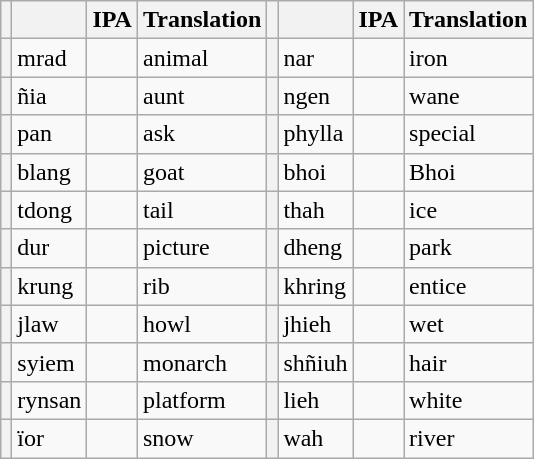<table class= "wikitable" style= "text-aliɡn: center;"|>
<tr>
<th colspan =1></th>
<th></th>
<th>IPA</th>
<th>Translation</th>
<th></th>
<th></th>
<th>IPA</th>
<th>Translation</th>
</tr>
<tr>
<th></th>
<td>mrad</td>
<td></td>
<td>animal</td>
<th></th>
<td>nar</td>
<td></td>
<td>iron</td>
</tr>
<tr>
<th></th>
<td>ñia</td>
<td></td>
<td>aunt</td>
<th></th>
<td>ngen</td>
<td></td>
<td>wane</td>
</tr>
<tr>
<th></th>
<td>pan</td>
<td></td>
<td>ask</td>
<th></th>
<td>phylla</td>
<td></td>
<td>special</td>
</tr>
<tr>
<th></th>
<td>blang</td>
<td></td>
<td>goat</td>
<th></th>
<td>bhoi</td>
<td></td>
<td>Bhoi</td>
</tr>
<tr>
<th></th>
<td>tdong</td>
<td></td>
<td>tail</td>
<th></th>
<td>thah</td>
<td></td>
<td>ice</td>
</tr>
<tr>
<th></th>
<td>dur</td>
<td></td>
<td>picture</td>
<th></th>
<td>dheng</td>
<td></td>
<td>park</td>
</tr>
<tr>
<th></th>
<td>krung</td>
<td></td>
<td>rib</td>
<th></th>
<td>khring</td>
<td></td>
<td>entice</td>
</tr>
<tr>
<th></th>
<td>jlaw</td>
<td></td>
<td>howl</td>
<th></th>
<td>jhieh</td>
<td></td>
<td>wet</td>
</tr>
<tr>
<th></th>
<td>syiem</td>
<td></td>
<td>monarch</td>
<th></th>
<td>shñiuh</td>
<td></td>
<td>hair</td>
</tr>
<tr>
<th></th>
<td>rynsan</td>
<td></td>
<td>platform</td>
<th></th>
<td>lieh</td>
<td></td>
<td>white</td>
</tr>
<tr>
<th></th>
<td>ïor</td>
<td></td>
<td>snow</td>
<th></th>
<td>wah</td>
<td></td>
<td>river</td>
</tr>
</table>
